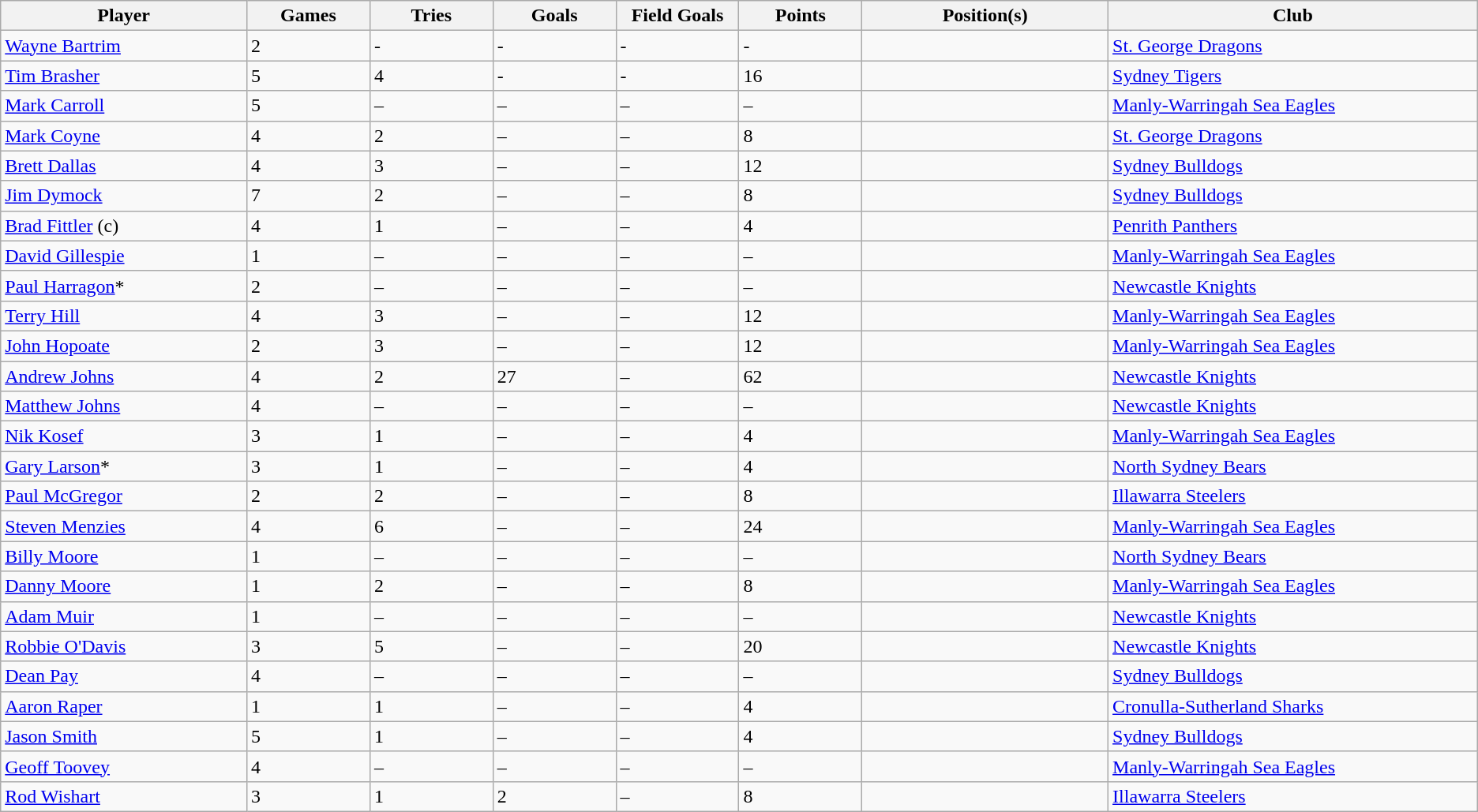<table class="wikitable" sortable">
<tr bgcolor=#FFFFFF>
<th width=10%>Player</th>
<th width=5%>Games</th>
<th width=5%>Tries</th>
<th width=5%>Goals</th>
<th width=5%>Field Goals</th>
<th width=5%>Points</th>
<th width=10%>Position(s)</th>
<th width=15%>Club</th>
</tr>
<tr>
<td><a href='#'>Wayne Bartrim</a></td>
<td>2</td>
<td>-</td>
<td>-</td>
<td>-</td>
<td>-</td>
<td></td>
<td> <a href='#'>St. George Dragons</a></td>
</tr>
<tr>
<td><a href='#'>Tim Brasher</a></td>
<td>5</td>
<td>4</td>
<td>-</td>
<td>-</td>
<td>16</td>
<td></td>
<td> <a href='#'>Sydney Tigers</a></td>
</tr>
<tr>
<td><a href='#'>Mark Carroll</a></td>
<td>5</td>
<td>–</td>
<td>–</td>
<td>–</td>
<td>–</td>
<td></td>
<td> <a href='#'>Manly-Warringah Sea Eagles</a></td>
</tr>
<tr>
<td><a href='#'>Mark Coyne</a></td>
<td>4</td>
<td>2</td>
<td>–</td>
<td>–</td>
<td>8</td>
<td></td>
<td> <a href='#'>St. George Dragons</a></td>
</tr>
<tr>
<td><a href='#'>Brett Dallas</a></td>
<td>4</td>
<td>3</td>
<td>–</td>
<td>–</td>
<td>12</td>
<td></td>
<td> <a href='#'>Sydney Bulldogs</a></td>
</tr>
<tr>
<td><a href='#'>Jim Dymock</a></td>
<td>7</td>
<td>2</td>
<td>–</td>
<td>–</td>
<td>8</td>
<td></td>
<td> <a href='#'>Sydney Bulldogs</a></td>
</tr>
<tr>
<td><a href='#'>Brad Fittler</a> (c)</td>
<td>4</td>
<td>1</td>
<td>–</td>
<td>–</td>
<td>4</td>
<td></td>
<td> <a href='#'>Penrith Panthers</a></td>
</tr>
<tr>
<td><a href='#'>David Gillespie</a></td>
<td>1</td>
<td>–</td>
<td>–</td>
<td>–</td>
<td>–</td>
<td></td>
<td> <a href='#'>Manly-Warringah Sea Eagles</a></td>
</tr>
<tr>
<td><a href='#'>Paul Harragon</a>*</td>
<td>2</td>
<td>–</td>
<td>–</td>
<td>–</td>
<td>–</td>
<td></td>
<td> <a href='#'>Newcastle Knights</a></td>
</tr>
<tr>
<td><a href='#'>Terry Hill</a></td>
<td>4</td>
<td>3</td>
<td>–</td>
<td>–</td>
<td>12</td>
<td></td>
<td> <a href='#'>Manly-Warringah Sea Eagles</a></td>
</tr>
<tr>
<td><a href='#'>John Hopoate</a></td>
<td>2</td>
<td>3</td>
<td>–</td>
<td>–</td>
<td>12</td>
<td></td>
<td> <a href='#'>Manly-Warringah Sea Eagles</a></td>
</tr>
<tr>
<td><a href='#'>Andrew Johns</a></td>
<td>4</td>
<td>2</td>
<td>27</td>
<td>–</td>
<td>62</td>
<td></td>
<td> <a href='#'>Newcastle Knights</a></td>
</tr>
<tr>
<td><a href='#'>Matthew Johns</a></td>
<td>4</td>
<td>–</td>
<td>–</td>
<td>–</td>
<td>–</td>
<td></td>
<td> <a href='#'>Newcastle Knights</a></td>
</tr>
<tr>
<td><a href='#'>Nik Kosef</a></td>
<td>3</td>
<td>1</td>
<td>–</td>
<td>–</td>
<td>4</td>
<td></td>
<td> <a href='#'>Manly-Warringah Sea Eagles</a></td>
</tr>
<tr>
<td><a href='#'>Gary Larson</a>*</td>
<td>3</td>
<td>1</td>
<td>–</td>
<td>–</td>
<td>4</td>
<td></td>
<td> <a href='#'>North Sydney Bears</a></td>
</tr>
<tr>
<td><a href='#'>Paul McGregor</a></td>
<td>2</td>
<td>2</td>
<td>–</td>
<td>–</td>
<td>8</td>
<td></td>
<td> <a href='#'>Illawarra Steelers</a></td>
</tr>
<tr>
<td><a href='#'>Steven Menzies</a></td>
<td>4</td>
<td>6</td>
<td>–</td>
<td>–</td>
<td>24</td>
<td></td>
<td> <a href='#'>Manly-Warringah Sea Eagles</a></td>
</tr>
<tr>
<td><a href='#'>Billy Moore</a></td>
<td>1</td>
<td>–</td>
<td>–</td>
<td>–</td>
<td>–</td>
<td></td>
<td> <a href='#'>North Sydney Bears</a></td>
</tr>
<tr>
<td><a href='#'>Danny Moore</a></td>
<td>1</td>
<td>2</td>
<td>–</td>
<td>–</td>
<td>8</td>
<td></td>
<td> <a href='#'>Manly-Warringah Sea Eagles</a></td>
</tr>
<tr>
<td><a href='#'>Adam Muir</a></td>
<td>1</td>
<td>–</td>
<td>–</td>
<td>–</td>
<td>–</td>
<td></td>
<td> <a href='#'>Newcastle Knights</a></td>
</tr>
<tr>
<td><a href='#'>Robbie O'Davis</a></td>
<td>3</td>
<td>5</td>
<td>–</td>
<td>–</td>
<td>20</td>
<td></td>
<td> <a href='#'>Newcastle Knights</a></td>
</tr>
<tr>
<td><a href='#'>Dean Pay</a></td>
<td>4</td>
<td>–</td>
<td>–</td>
<td>–</td>
<td>–</td>
<td></td>
<td> <a href='#'>Sydney Bulldogs</a></td>
</tr>
<tr>
<td><a href='#'>Aaron Raper</a></td>
<td>1</td>
<td>1</td>
<td>–</td>
<td>–</td>
<td>4</td>
<td></td>
<td> <a href='#'>Cronulla-Sutherland Sharks</a></td>
</tr>
<tr>
<td><a href='#'>Jason Smith</a></td>
<td>5</td>
<td>1</td>
<td>–</td>
<td>–</td>
<td>4</td>
<td></td>
<td> <a href='#'>Sydney Bulldogs</a></td>
</tr>
<tr>
<td><a href='#'>Geoff Toovey</a></td>
<td>4</td>
<td>–</td>
<td>–</td>
<td>–</td>
<td>–</td>
<td></td>
<td> <a href='#'>Manly-Warringah Sea Eagles</a></td>
</tr>
<tr>
<td><a href='#'>Rod Wishart</a></td>
<td>3</td>
<td>1</td>
<td>2</td>
<td>–</td>
<td>8</td>
<td></td>
<td> <a href='#'>Illawarra Steelers</a></td>
</tr>
</table>
